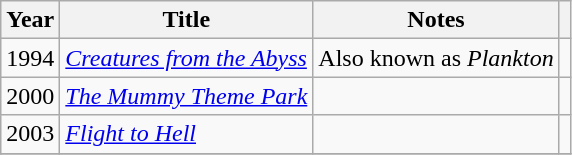<table class="wikitable sortable">
<tr>
<th>Year</th>
<th>Title</th>
<th class=unsortable>Notes</th>
<th class=unsortable></th>
</tr>
<tr>
<td>1994</td>
<td><em><a href='#'>Creatures from the Abyss</a></em></td>
<td>Also known as <em>Plankton</em></td>
<td></td>
</tr>
<tr>
<td>2000</td>
<td><em><a href='#'>The Mummy Theme Park</a></em></td>
<td></td>
<td></td>
</tr>
<tr>
<td>2003</td>
<td><em><a href='#'>Flight to Hell</a></em></td>
<td></td>
<td></td>
</tr>
<tr>
</tr>
</table>
